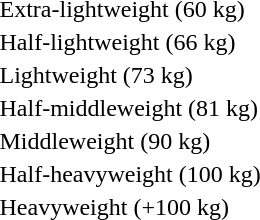<table>
<tr>
<td rowspan=2>Extra-lightweight (60 kg)<br></td>
<td rowspan=2></td>
<td rowspan=2></td>
<td></td>
</tr>
<tr>
<td></td>
</tr>
<tr>
<td rowspan=2>Half-lightweight (66 kg)<br></td>
<td rowspan=2></td>
<td rowspan=2></td>
<td></td>
</tr>
<tr>
<td></td>
</tr>
<tr>
<td rowspan=2>Lightweight (73 kg)<br></td>
<td rowspan=2></td>
<td rowspan=2></td>
<td></td>
</tr>
<tr>
<td></td>
</tr>
<tr>
<td rowspan=2>Half-middleweight (81 kg)<br></td>
<td rowspan=2></td>
<td rowspan=2></td>
<td></td>
</tr>
<tr>
<td></td>
</tr>
<tr>
<td rowspan=2>Middleweight (90 kg)<br></td>
<td rowspan=2></td>
<td rowspan=2></td>
<td></td>
</tr>
<tr>
<td></td>
</tr>
<tr>
<td rowspan=2>Half-heavyweight (100 kg)<br></td>
<td rowspan=2></td>
<td rowspan=2></td>
<td></td>
</tr>
<tr>
<td></td>
</tr>
<tr>
<td rowspan=2>Heavyweight (+100 kg)<br></td>
<td rowspan=2></td>
<td rowspan=2></td>
<td></td>
</tr>
<tr>
<td></td>
</tr>
</table>
